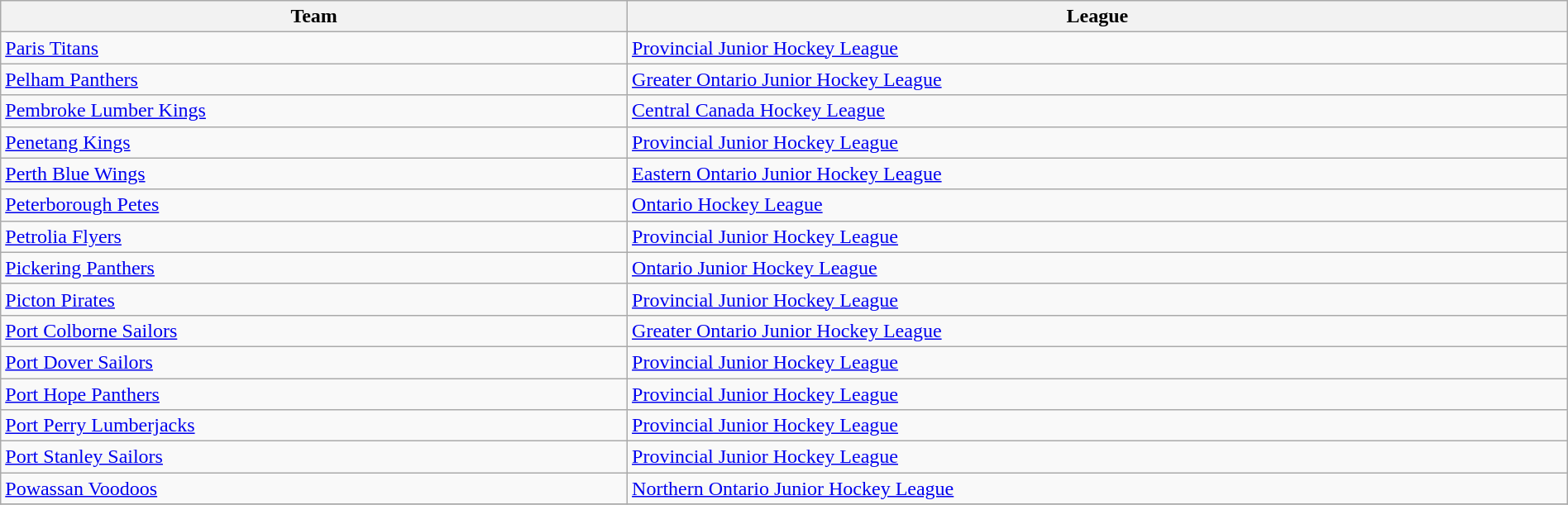<table class="wikitable sortable" width=100%>
<tr>
<th width=40%>Team</th>
<th width=60%>League</th>
</tr>
<tr>
<td><a href='#'>Paris Titans</a></td>
<td><a href='#'>Provincial Junior Hockey League</a></td>
</tr>
<tr>
<td><a href='#'>Pelham Panthers</a></td>
<td><a href='#'>Greater Ontario Junior Hockey League</a></td>
</tr>
<tr>
<td><a href='#'>Pembroke Lumber Kings</a></td>
<td><a href='#'>Central Canada Hockey League</a></td>
</tr>
<tr>
<td><a href='#'>Penetang Kings</a></td>
<td><a href='#'>Provincial Junior Hockey League</a></td>
</tr>
<tr>
<td><a href='#'>Perth Blue Wings</a></td>
<td><a href='#'>Eastern Ontario Junior Hockey League</a></td>
</tr>
<tr>
<td><a href='#'>Peterborough Petes</a></td>
<td><a href='#'>Ontario Hockey League</a></td>
</tr>
<tr>
<td><a href='#'>Petrolia Flyers</a></td>
<td><a href='#'>Provincial Junior Hockey League</a></td>
</tr>
<tr>
<td><a href='#'>Pickering Panthers</a></td>
<td><a href='#'>Ontario Junior Hockey League</a></td>
</tr>
<tr>
<td><a href='#'>Picton Pirates</a></td>
<td><a href='#'>Provincial Junior Hockey League</a></td>
</tr>
<tr>
<td><a href='#'>Port Colborne Sailors</a></td>
<td><a href='#'>Greater Ontario Junior Hockey League</a></td>
</tr>
<tr>
<td><a href='#'>Port Dover Sailors</a></td>
<td><a href='#'>Provincial Junior Hockey League</a></td>
</tr>
<tr>
<td><a href='#'>Port Hope Panthers</a></td>
<td><a href='#'>Provincial Junior Hockey League</a></td>
</tr>
<tr>
<td><a href='#'>Port Perry Lumberjacks</a></td>
<td><a href='#'>Provincial Junior Hockey League</a></td>
</tr>
<tr>
<td><a href='#'>Port Stanley Sailors</a></td>
<td><a href='#'>Provincial Junior Hockey League</a></td>
</tr>
<tr>
<td><a href='#'>Powassan Voodoos</a></td>
<td><a href='#'>Northern Ontario Junior Hockey League</a></td>
</tr>
<tr>
</tr>
</table>
